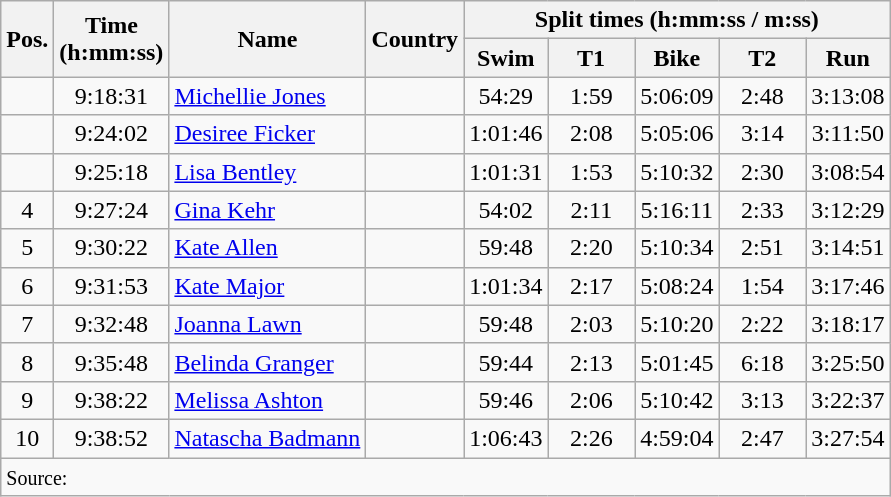<table class="wikitable" style="text-align:center">
<tr>
<th rowspan="2">Pos.</th>
<th rowspan="2">Time<br>(h:mm:ss)</th>
<th rowspan="2">Name</th>
<th rowspan="2">Country</th>
<th colspan="5">Split times (h:mm:ss / m:ss)</th>
</tr>
<tr>
<th>Swim</th>
<th>    T1    </th>
<th>Bike</th>
<th>    T2    </th>
<th>Run</th>
</tr>
<tr>
<td></td>
<td>9:18:31</td>
<td align="left"><a href='#'>Michellie Jones</a></td>
<td align="left"></td>
<td>54:29</td>
<td>1:59</td>
<td>5:06:09</td>
<td>2:48</td>
<td>3:13:08</td>
</tr>
<tr>
<td></td>
<td>9:24:02</td>
<td align="left"><a href='#'>Desiree Ficker</a></td>
<td align="left"></td>
<td>1:01:46</td>
<td>2:08</td>
<td>5:05:06</td>
<td>3:14</td>
<td>3:11:50</td>
</tr>
<tr>
<td></td>
<td>9:25:18</td>
<td align="left"><a href='#'>Lisa Bentley</a></td>
<td align="left"></td>
<td>1:01:31</td>
<td>1:53</td>
<td>5:10:32</td>
<td>2:30</td>
<td>3:08:54</td>
</tr>
<tr>
<td>4</td>
<td>9:27:24</td>
<td align="left"><a href='#'>Gina Kehr</a></td>
<td align="left"></td>
<td>54:02</td>
<td>2:11</td>
<td>5:16:11</td>
<td>2:33</td>
<td>3:12:29</td>
</tr>
<tr>
<td>5</td>
<td>9:30:22</td>
<td align="left"><a href='#'>Kate Allen</a></td>
<td align="left"></td>
<td>59:48</td>
<td>2:20</td>
<td>5:10:34</td>
<td>2:51</td>
<td>3:14:51</td>
</tr>
<tr>
<td>6</td>
<td>9:31:53</td>
<td align="left"><a href='#'>Kate Major</a></td>
<td align="left"></td>
<td>1:01:34</td>
<td>2:17</td>
<td>5:08:24</td>
<td>1:54</td>
<td>3:17:46</td>
</tr>
<tr>
<td>7</td>
<td>9:32:48</td>
<td align="left"><a href='#'>Joanna Lawn</a></td>
<td align="left"></td>
<td>59:48</td>
<td>2:03</td>
<td>5:10:20</td>
<td>2:22</td>
<td>3:18:17</td>
</tr>
<tr>
<td>8</td>
<td>9:35:48</td>
<td align="left"><a href='#'>Belinda Granger</a></td>
<td align="left"></td>
<td>59:44</td>
<td>2:13</td>
<td>5:01:45</td>
<td>6:18</td>
<td>3:25:50</td>
</tr>
<tr>
<td>9</td>
<td>9:38:22</td>
<td align="left"><a href='#'>Melissa Ashton</a></td>
<td align="left"></td>
<td>59:46</td>
<td>2:06</td>
<td>5:10:42</td>
<td>3:13</td>
<td>3:22:37</td>
</tr>
<tr>
<td>10</td>
<td>9:38:52</td>
<td align="left"><a href='#'>Natascha Badmann</a></td>
<td align="left"></td>
<td>1:06:43</td>
<td>2:26</td>
<td>4:59:04</td>
<td>2:47</td>
<td>3:27:54</td>
</tr>
<tr>
<td colspan="9" align="left"><small>Source:</small></td>
</tr>
</table>
